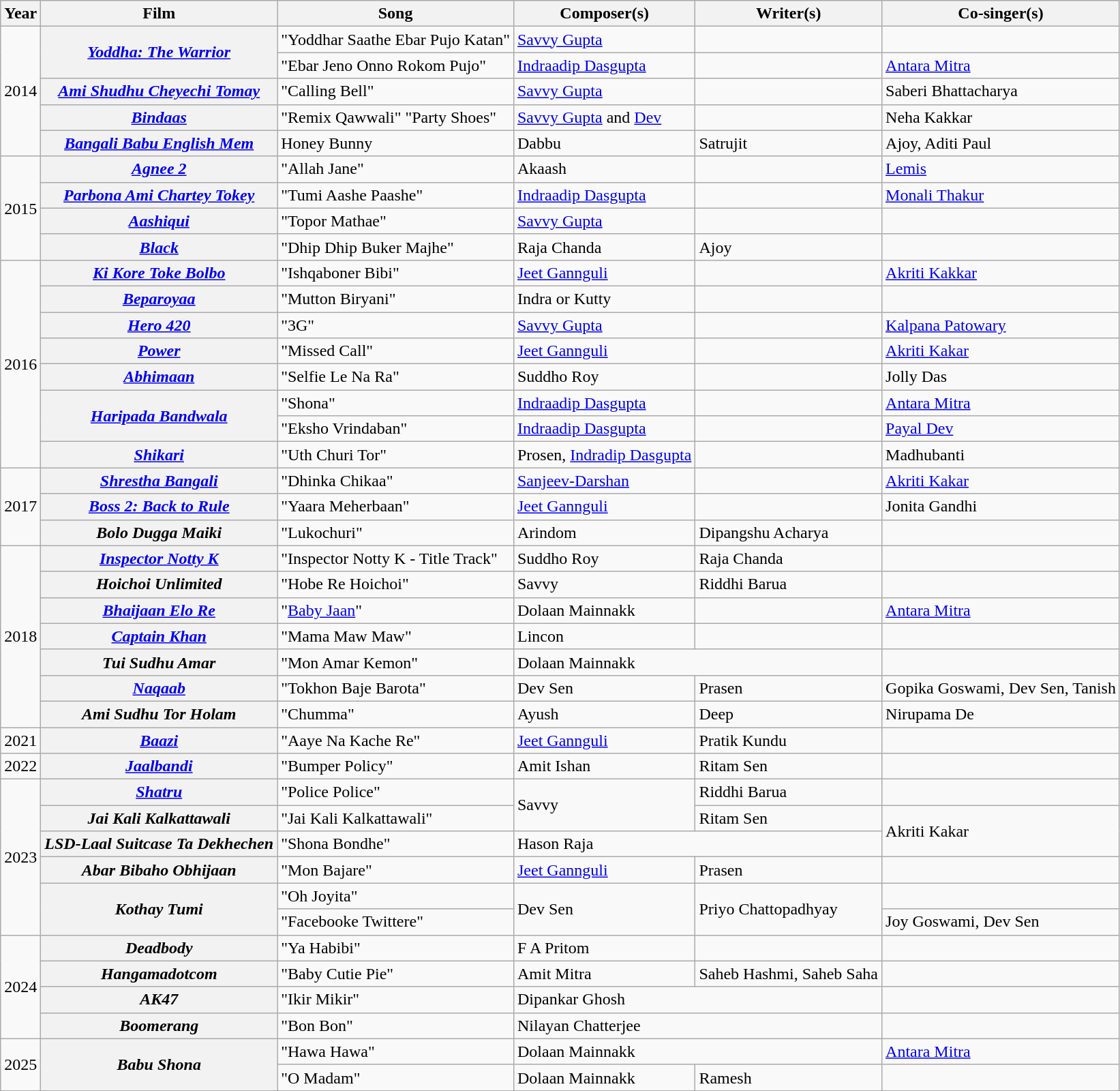<table class="wikitable plainrowheaders">
<tr>
<th scope="col">Year</th>
<th scope="col">Film</th>
<th scope="col">Song</th>
<th scope="col">Composer(s)</th>
<th scope="col">Writer(s)</th>
<th scope="col">Co-singer(s)</th>
</tr>
<tr>
<td rowspan="5">2014</td>
<th Rowspan="2"><em><a href='#'>Yoddha: The Warrior</a></em></th>
<td>"Yoddhar Saathe Ebar Pujo Katan"</td>
<td><a href='#'>Savvy Gupta</a></td>
<td></td>
<td></td>
</tr>
<tr>
<td>"Ebar Jeno Onno Rokom Pujo"</td>
<td><a href='#'>Indraadip Dasgupta</a></td>
<td></td>
<td><a href='#'>Antara Mitra</a></td>
</tr>
<tr>
<th><em><a href='#'>Ami Shudhu Cheyechi Tomay</a></em></th>
<td>"Calling Bell"</td>
<td><a href='#'>Savvy Gupta</a></td>
<td></td>
<td>Saberi Bhattacharya</td>
</tr>
<tr>
<th><em><a href='#'>Bindaas</a></em></th>
<td>"Remix Qawwali" "Party Shoes"</td>
<td><a href='#'>Savvy Gupta</a> and <a href='#'>Dev</a></td>
<td></td>
<td>Neha Kakkar</td>
</tr>
<tr>
<th><em><a href='#'>Bangali Babu English Mem</a></em></th>
<td>Honey Bunny</td>
<td>Dabbu</td>
<td>Satrujit</td>
<td>Ajoy, Aditi Paul</td>
</tr>
<tr>
<td rowspan="4">2015</td>
<th><em><a href='#'>Agnee 2</a></em></th>
<td>"Allah Jane"</td>
<td>Akaash</td>
<td></td>
<td><a href='#'>Lemis</a></td>
</tr>
<tr>
<th><em><a href='#'>Parbona Ami Chartey Tokey</a></em></th>
<td>"Tumi Aashe Paashe"</td>
<td><a href='#'>Indraadip Dasgupta</a></td>
<td></td>
<td><a href='#'>Monali Thakur</a></td>
</tr>
<tr>
<th><em><a href='#'>Aashiqui</a></em></th>
<td>"Topor Mathae"</td>
<td><a href='#'>Savvy Gupta</a></td>
<td></td>
<td></td>
</tr>
<tr>
<th><em><a href='#'>Black</a></em></th>
<td>"Dhip Dhip Buker Majhe"</td>
<td>Raja Chanda</td>
<td>Ajoy</td>
<td></td>
</tr>
<tr>
<td rowspan="8">2016</td>
<th><em><a href='#'>Ki Kore Toke Bolbo</a></em></th>
<td>"Ishqaboner Bibi"</td>
<td><a href='#'>Jeet Gannguli</a></td>
<td></td>
<td><a href='#'>Akriti Kakkar</a></td>
</tr>
<tr>
<th><em><a href='#'>Beparoyaa</a></em></th>
<td>"Mutton Biryani"</td>
<td>Indra or Kutty</td>
<td></td>
<td></td>
</tr>
<tr>
<th><em><a href='#'>Hero 420</a></em></th>
<td>"3G"</td>
<td><a href='#'>Savvy Gupta</a></td>
<td></td>
<td><a href='#'>Kalpana Patowary</a></td>
</tr>
<tr>
<th><em><a href='#'>Power</a></em></th>
<td>"Missed Call"</td>
<td><a href='#'>Jeet Gannguli</a></td>
<td></td>
<td><a href='#'>Akriti Kakar</a></td>
</tr>
<tr>
<th><em><a href='#'>Abhimaan</a></em></th>
<td>"Selfie Le Na Ra"</td>
<td>Suddho Roy</td>
<td></td>
<td>Jolly Das</td>
</tr>
<tr>
<th Rowspan="2"><em><a href='#'>Haripada Bandwala</a></em></th>
<td>"Shona"</td>
<td><a href='#'>Indraadip Dasgupta</a></td>
<td></td>
<td><a href='#'>Antara Mitra</a></td>
</tr>
<tr>
<td>"Eksho Vrindaban"</td>
<td><a href='#'>Indraadip Dasgupta</a></td>
<td></td>
<td><a href='#'>Payal Dev</a></td>
</tr>
<tr>
<th><em><a href='#'>Shikari</a></em></th>
<td>"Uth Churi Tor"</td>
<td>Prosen, <a href='#'>Indradip Dasgupta</a></td>
<td></td>
<td>Madhubanti</td>
</tr>
<tr>
<td rowspan="3">2017</td>
<th><em><a href='#'>Shrestha Bangali</a></em></th>
<td>"Dhinka Chikaa"</td>
<td><a href='#'>Sanjeev-Darshan</a></td>
<td></td>
<td><a href='#'>Akriti Kakar</a></td>
</tr>
<tr>
<th><em><a href='#'>Boss 2: Back to Rule</a></em></th>
<td>"Yaara Meherbaan"</td>
<td><a href='#'>Jeet Gannguli</a></td>
<td></td>
<td>Jonita Gandhi</td>
</tr>
<tr>
<th><em>Bolo Dugga Maiki</em></th>
<td>"Lukochuri"</td>
<td>Arindom</td>
<td>Dipangshu Acharya</td>
<td></td>
</tr>
<tr>
<td rowspan="7">2018</td>
<th><em><a href='#'>Inspector Notty K</a></em></th>
<td>"Inspector Notty K - Title Track"</td>
<td>Suddho Roy</td>
<td>Raja Chanda</td>
<td></td>
</tr>
<tr>
<th><em>Hoichoi Unlimited</em></th>
<td>"Hobe Re Hoichoi"</td>
<td>Savvy</td>
<td>Riddhi Barua</td>
<td></td>
</tr>
<tr>
<th><em><a href='#'>Bhaijaan Elo Re</a></em></th>
<td>"<a href='#'>Baby Jaan</a>"</td>
<td>Dolaan Mainnakk</td>
<td></td>
<td><a href='#'>Antara Mitra</a></td>
</tr>
<tr>
<th><em><a href='#'>Captain Khan</a></em></th>
<td>"Mama Maw Maw"</td>
<td>Lincon</td>
<td></td>
<td></td>
</tr>
<tr>
<th><em>Tui Sudhu Amar</em></th>
<td>"Mon Amar Kemon"</td>
<td colspan="2">Dolaan Mainnakk</td>
<td></td>
</tr>
<tr>
<th><em><a href='#'>Naqaab</a></em></th>
<td>"Tokhon Baje Barota"</td>
<td>Dev Sen</td>
<td>Prasen</td>
<td>Gopika Goswami, Dev Sen, Tanish</td>
</tr>
<tr>
<th><em>Ami Sudhu Tor Holam</em></th>
<td>"Chumma"</td>
<td>Ayush</td>
<td>Deep</td>
<td>Nirupama De</td>
</tr>
<tr>
<td>2021</td>
<th><em><a href='#'>Baazi</a></em></th>
<td>"Aaye Na Kache Re"</td>
<td><a href='#'>Jeet Gannguli</a></td>
<td>Pratik Kundu</td>
<td></td>
</tr>
<tr>
<td>2022</td>
<th><em><a href='#'>Jaalbandi</a></em></th>
<td>"Bumper Policy"</td>
<td>Amit Ishan</td>
<td>Ritam Sen</td>
<td></td>
</tr>
<tr>
<td rowspan="6">2023</td>
<th><em><a href='#'>Shatru</a></em></th>
<td>"Police Police"</td>
<td rowspan="2">Savvy</td>
<td>Riddhi Barua</td>
<td></td>
</tr>
<tr>
<th><em>Jai Kali Kalkattawali</em></th>
<td>"Jai Kali Kalkattawali"</td>
<td>Ritam Sen</td>
<td rowspan="2">Akriti Kakar</td>
</tr>
<tr>
<th><em>LSD-Laal Suitcase Ta Dekhechen</em></th>
<td>"Shona Bondhe"</td>
<td colspan="2">Hason Raja</td>
</tr>
<tr>
<th><em>Abar Bibaho Obhijaan</em></th>
<td>"Mon Bajare"</td>
<td><a href='#'>Jeet Gannguli</a></td>
<td>Prasen</td>
<td></td>
</tr>
<tr>
<th rowspan="2"><em>Kothay Tumi</em></th>
<td>"Oh Joyita"</td>
<td rowspan="2">Dev Sen</td>
<td rowspan="2">Priyo Chattopadhyay</td>
<td></td>
</tr>
<tr>
<td>"Facebooke Twittere"</td>
<td>Joy Goswami, Dev Sen</td>
</tr>
<tr>
<td rowspan="4">2024</td>
<th><em>Deadbody</em></th>
<td>"Ya Habibi"</td>
<td>F A Pritom</td>
<td></td>
<td></td>
</tr>
<tr>
<th><em>Hangamadotcom</em></th>
<td>"Baby Cutie Pie"</td>
<td>Amit Mitra</td>
<td>Saheb Hashmi, Saheb Saha</td>
<td></td>
</tr>
<tr>
<th><em>AK47</em></th>
<td>"Ikir Mikir"</td>
<td colspan="2">Dipankar Ghosh</td>
<td></td>
</tr>
<tr>
<th><em>Boomerang</em></th>
<td>"Bon Bon"</td>
<td colspan="2">Nilayan Chatterjee</td>
<td></td>
</tr>
<tr>
<td rowspan="2">2025</td>
<th rowspan="2"><em>Babu Shona</em></th>
<td>"Hawa Hawa"</td>
<td colspan="2">Dolaan Mainnakk</td>
<td><a href='#'>Antara Mitra</a></td>
</tr>
<tr>
<td>"O Madam"</td>
<td>Dolaan Mainnakk</td>
<td>Ramesh</td>
<td></td>
</tr>
<tr>
</tr>
</table>
